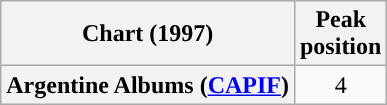<table class="wikitable plainrowheaders">
<tr>
<th>Chart (1997)</th>
<th>Peak<br>position</th>
</tr>
<tr>
<th scope="row">Argentine Albums (<a href='#'>CAPIF</a>)</th>
<td style="text-align:center;">4</td>
</tr>
</table>
